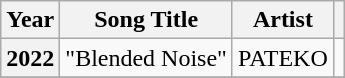<table class="wikitable sortable plainrowheaders">
<tr>
<th scope="col">Year</th>
<th scope="col">Song Title</th>
<th scope="col">Artist</th>
<th scope="col" class="unsortable"></th>
</tr>
<tr>
<th scope="row">2022</th>
<td>"Blended Noise"</td>
<td>PATEKO</td>
<td></td>
</tr>
<tr>
</tr>
</table>
